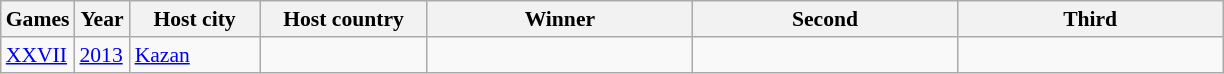<table class=wikitable style=font-size:90%;>
<tr>
<th width=40>Games</th>
<th width=30>Year</th>
<th width=80>Host city</th>
<th width=105>Host country</th>
<th width=170>Winner</th>
<th width=170>Second</th>
<th width=170>Third</th>
</tr>
<tr>
<td><a href='#'>XXVII</a></td>
<td><a href='#'>2013</a></td>
<td><a href='#'>Kazan</a></td>
<td></td>
<td></td>
<td></td>
<td></td>
</tr>
</table>
